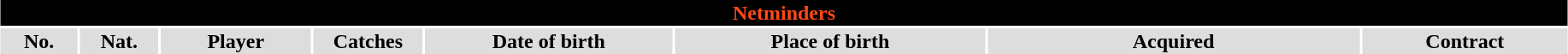<table class="toccolours"  style="width:97%; clear:both; margin:1.5em auto; text-align:center;">
<tr>
<th colspan="11" style="background:black; color:#FF4819;">Netminders</th>
</tr>
<tr style="background:#ddd;">
<th width=5%>No.</th>
<th width=5%>Nat.</th>
<th !width=22%>Player</th>
<th width=7%>Catches</th>
<th width=16%>Date of birth</th>
<th width=20%>Place of birth</th>
<th width=24%>Acquired</th>
<td><strong>Contract</strong></td>
</tr>
</table>
